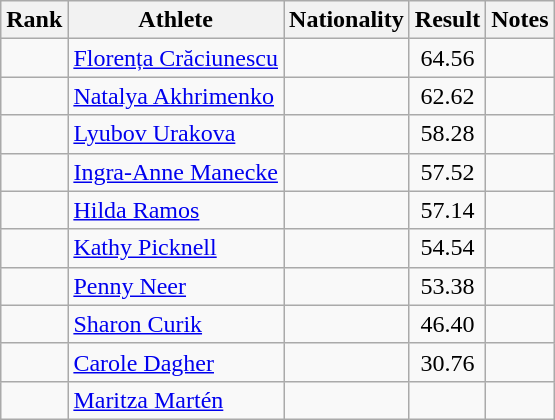<table class="wikitable sortable" style="text-align:center">
<tr>
<th>Rank</th>
<th>Athlete</th>
<th>Nationality</th>
<th>Result</th>
<th>Notes</th>
</tr>
<tr>
<td></td>
<td align=left><a href='#'>Florența Crăciunescu</a></td>
<td align=left></td>
<td>64.56</td>
<td></td>
</tr>
<tr>
<td></td>
<td align=left><a href='#'>Natalya Akhrimenko</a></td>
<td align=left></td>
<td>62.62</td>
<td></td>
</tr>
<tr>
<td></td>
<td align=left><a href='#'>Lyubov Urakova</a></td>
<td align=left></td>
<td>58.28</td>
<td></td>
</tr>
<tr>
<td></td>
<td align=left><a href='#'>Ingra-Anne Manecke</a></td>
<td align=left></td>
<td>57.52</td>
<td></td>
</tr>
<tr>
<td></td>
<td align=left><a href='#'>Hilda Ramos</a></td>
<td align=left></td>
<td>57.14</td>
<td></td>
</tr>
<tr>
<td></td>
<td align=left><a href='#'>Kathy Picknell</a></td>
<td align=left></td>
<td>54.54</td>
<td></td>
</tr>
<tr>
<td></td>
<td align=left><a href='#'>Penny Neer</a></td>
<td align=left></td>
<td>53.38</td>
<td></td>
</tr>
<tr>
<td></td>
<td align=left><a href='#'>Sharon Curik</a></td>
<td align=left></td>
<td>46.40</td>
<td></td>
</tr>
<tr>
<td></td>
<td align=left><a href='#'>Carole Dagher</a></td>
<td align=left></td>
<td>30.76</td>
<td></td>
</tr>
<tr>
<td></td>
<td align=left><a href='#'>Maritza Martén</a></td>
<td align=left></td>
<td></td>
<td></td>
</tr>
</table>
